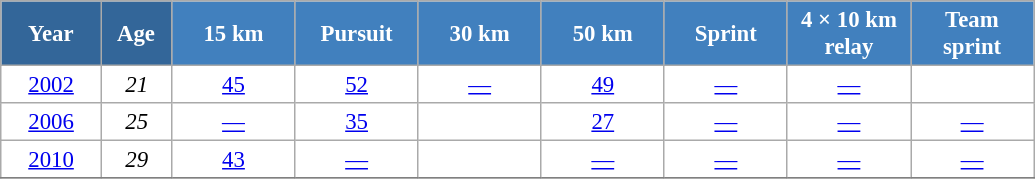<table class="wikitable" style="font-size:95%; text-align:center; border:grey solid 1px; border-collapse:collapse; background:#ffffff;">
<tr>
<th style="background-color:#369; color:white; width:60px;"> Year </th>
<th style="background-color:#369; color:white; width:40px;"> Age </th>
<th style="background-color:#4180be; color:white; width:75px;"> 15 km </th>
<th style="background-color:#4180be; color:white; width:75px;"> Pursuit </th>
<th style="background-color:#4180be; color:white; width:75px;"> 30 km </th>
<th style="background-color:#4180be; color:white; width:75px;"> 50 km </th>
<th style="background-color:#4180be; color:white; width:75px;"> Sprint </th>
<th style="background-color:#4180be; color:white; width:75px;"> 4 × 10 km <br> relay </th>
<th style="background-color:#4180be; color:white; width:75px;"> Team <br> sprint </th>
</tr>
<tr>
<td><a href='#'>2002</a></td>
<td><em>21</em></td>
<td><a href='#'>45</a></td>
<td><a href='#'>52</a></td>
<td><a href='#'>—</a></td>
<td><a href='#'>49</a></td>
<td><a href='#'>—</a></td>
<td><a href='#'>—</a></td>
<td></td>
</tr>
<tr>
<td><a href='#'>2006</a></td>
<td><em>25</em></td>
<td><a href='#'>—</a></td>
<td><a href='#'>35</a></td>
<td></td>
<td><a href='#'>27</a></td>
<td><a href='#'>—</a></td>
<td><a href='#'>—</a></td>
<td><a href='#'>—</a></td>
</tr>
<tr>
<td><a href='#'>2010</a></td>
<td><em>29</em></td>
<td><a href='#'>43</a></td>
<td><a href='#'>—</a></td>
<td></td>
<td><a href='#'>—</a></td>
<td><a href='#'>—</a></td>
<td><a href='#'>—</a></td>
<td><a href='#'>—</a></td>
</tr>
<tr>
</tr>
</table>
